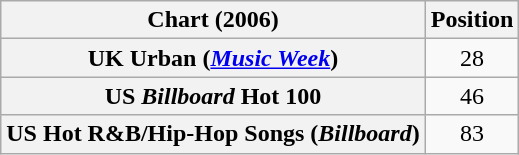<table class="wikitable sortable plainrowheaders">
<tr>
<th>Chart (2006)</th>
<th>Position</th>
</tr>
<tr>
<th scope="row">UK Urban (<em><a href='#'>Music Week</a></em>)</th>
<td align="center">28</td>
</tr>
<tr>
<th scope="row">US <em>Billboard</em> Hot 100</th>
<td style="text-align:center;">46</td>
</tr>
<tr>
<th scope="row">US Hot R&B/Hip-Hop Songs (<em>Billboard</em>)</th>
<td style="text-align:center;">83</td>
</tr>
</table>
